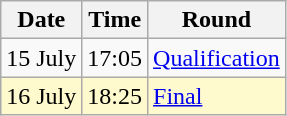<table class="wikitable">
<tr>
<th>Date</th>
<th>Time</th>
<th>Round</th>
</tr>
<tr>
<td>15 July</td>
<td>17:05</td>
<td><a href='#'>Qualification</a></td>
</tr>
<tr style=background:lemonchiffon>
<td>16 July</td>
<td>18:25</td>
<td><a href='#'>Final</a></td>
</tr>
</table>
